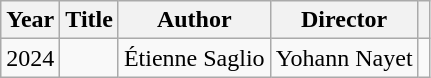<table class="wikitable">
<tr>
<th>Year</th>
<th>Title</th>
<th>Author</th>
<th>Director</th>
<th scope="col" class="unsortable"></th>
</tr>
<tr>
<td>2024</td>
<td><em></em></td>
<td>Étienne Saglio</td>
<td>Yohann Nayet</td>
<td></td>
</tr>
</table>
